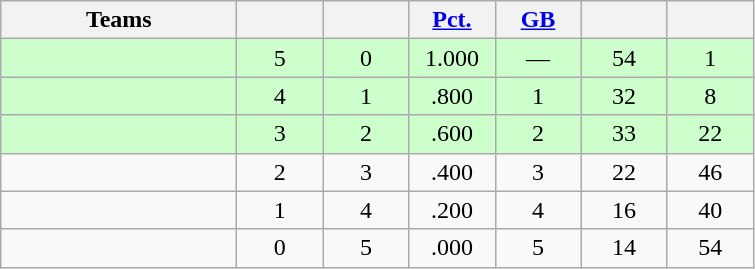<table class="wikitable" style="text-align:center;">
<tr>
<th width=150px>Teams</th>
<th width=50px></th>
<th width=50px></th>
<th width=50px><a href='#'>Pct.</a></th>
<th width=50px><a href='#'>GB</a></th>
<th width=50px></th>
<th width=50px></th>
</tr>
<tr style="background-color:#ccffcc">
<td align=left></td>
<td>5</td>
<td>0</td>
<td>1.000</td>
<td>—</td>
<td>54</td>
<td>1</td>
</tr>
<tr style="background-color:#ccffcc">
<td align=left></td>
<td>4</td>
<td>1</td>
<td>.800</td>
<td>1</td>
<td>32</td>
<td>8</td>
</tr>
<tr style="background-color:#ccffcc">
<td align=left></td>
<td>3</td>
<td>2</td>
<td>.600</td>
<td>2</td>
<td>33</td>
<td>22</td>
</tr>
<tr style="background-color:">
<td align=left></td>
<td>2</td>
<td>3</td>
<td>.400</td>
<td>3</td>
<td>22</td>
<td>46</td>
</tr>
<tr style="background-color:">
<td align=left></td>
<td>1</td>
<td>4</td>
<td>.200</td>
<td>4</td>
<td>16</td>
<td>40</td>
</tr>
<tr style="background-color:">
<td align=left></td>
<td>0</td>
<td>5</td>
<td>.000</td>
<td>5</td>
<td>14</td>
<td>54</td>
</tr>
</table>
